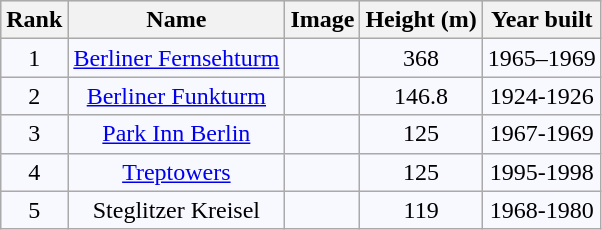<table class = "wikitable sortable">
<tr ---- align="center" valign="top" bgcolor="#dddddd">
<th>Rank</th>
<th>Name</th>
<th class="unsortable">Image</th>
<th>Height (m)<br></th>
<th>Year built</th>
</tr>
<tr ---- align="center" valign="top" bgcolor="#F8F8FF">
<td>1</td>
<td><a href='#'>Berliner Fernsehturm</a></td>
<td></td>
<td>368</td>
<td>1965–1969</td>
</tr>
<tr ---- align="center" valign="top" bgcolor="#F8F8FF">
<td>2</td>
<td><a href='#'>Berliner Funkturm</a></td>
<td></td>
<td>146.8</td>
<td>1924-1926</td>
</tr>
<tr ---- align="center" valign="top" bgcolor="#F8F8FF">
<td>3</td>
<td><a href='#'>Park Inn Berlin</a></td>
<td></td>
<td>125</td>
<td>1967-1969</td>
</tr>
<tr ---- align="center" valign="top" bgcolor="#F8F8FF">
<td>4</td>
<td><a href='#'>Treptowers</a></td>
<td></td>
<td>125</td>
<td>1995-1998</td>
</tr>
<tr ---- align="center" valign="top" bgcolor="#F8F8FF">
<td>5</td>
<td>Steglitzer Kreisel</td>
<td></td>
<td>119</td>
<td>1968-1980</td>
</tr>
</table>
